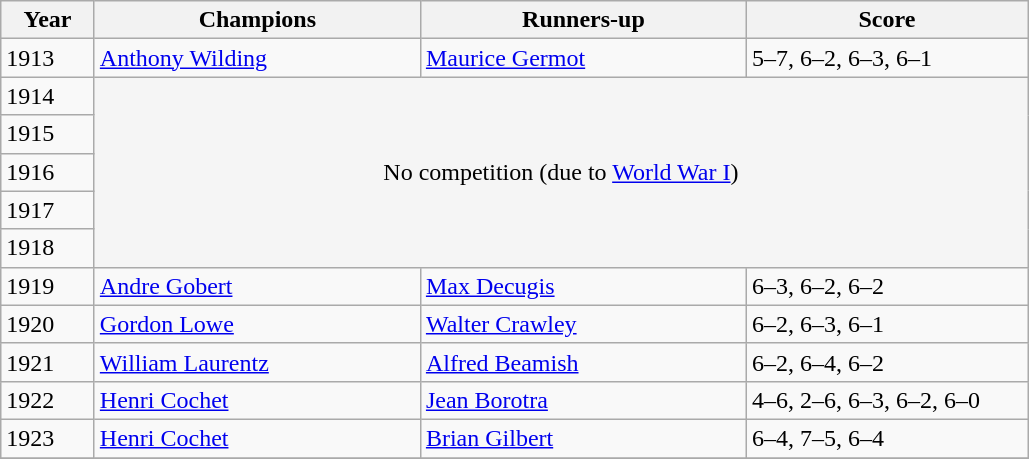<table class="wikitable">
<tr>
<th style="width:55px">Year</th>
<th style="width:210px">Champions</th>
<th style="width:210px">Runners-up</th>
<th style="width:180px" class="unsortable">Score</th>
</tr>
<tr>
<td>1913</td>
<td> <a href='#'>Anthony Wilding</a></td>
<td> <a href='#'>Maurice Germot</a></td>
<td>5–7, 6–2, 6–3, 6–1</td>
</tr>
<tr>
<td>1914</td>
<td rowspan=5 colspan=3 align="center" bgcolor="#F5F5F5">No competition (due to <a href='#'>World War I</a>)</td>
</tr>
<tr>
<td>1915</td>
</tr>
<tr>
<td>1916</td>
</tr>
<tr>
<td>1917</td>
</tr>
<tr>
<td>1918</td>
</tr>
<tr>
<td>1919</td>
<td> <a href='#'>Andre Gobert</a></td>
<td> <a href='#'>Max Decugis</a></td>
<td>6–3, 6–2, 6–2</td>
</tr>
<tr>
<td>1920</td>
<td> <a href='#'>Gordon Lowe</a></td>
<td> <a href='#'>Walter Crawley</a></td>
<td>6–2, 6–3, 6–1</td>
</tr>
<tr>
<td>1921</td>
<td> <a href='#'>William Laurentz</a></td>
<td> <a href='#'>Alfred Beamish</a></td>
<td>6–2, 6–4, 6–2</td>
</tr>
<tr>
<td>1922</td>
<td> <a href='#'>Henri Cochet</a></td>
<td> <a href='#'>Jean Borotra</a></td>
<td>4–6, 2–6, 6–3, 6–2, 6–0</td>
</tr>
<tr>
<td>1923</td>
<td> <a href='#'>Henri Cochet</a></td>
<td> <a href='#'>Brian Gilbert</a></td>
<td>6–4, 7–5, 6–4</td>
</tr>
<tr>
</tr>
</table>
